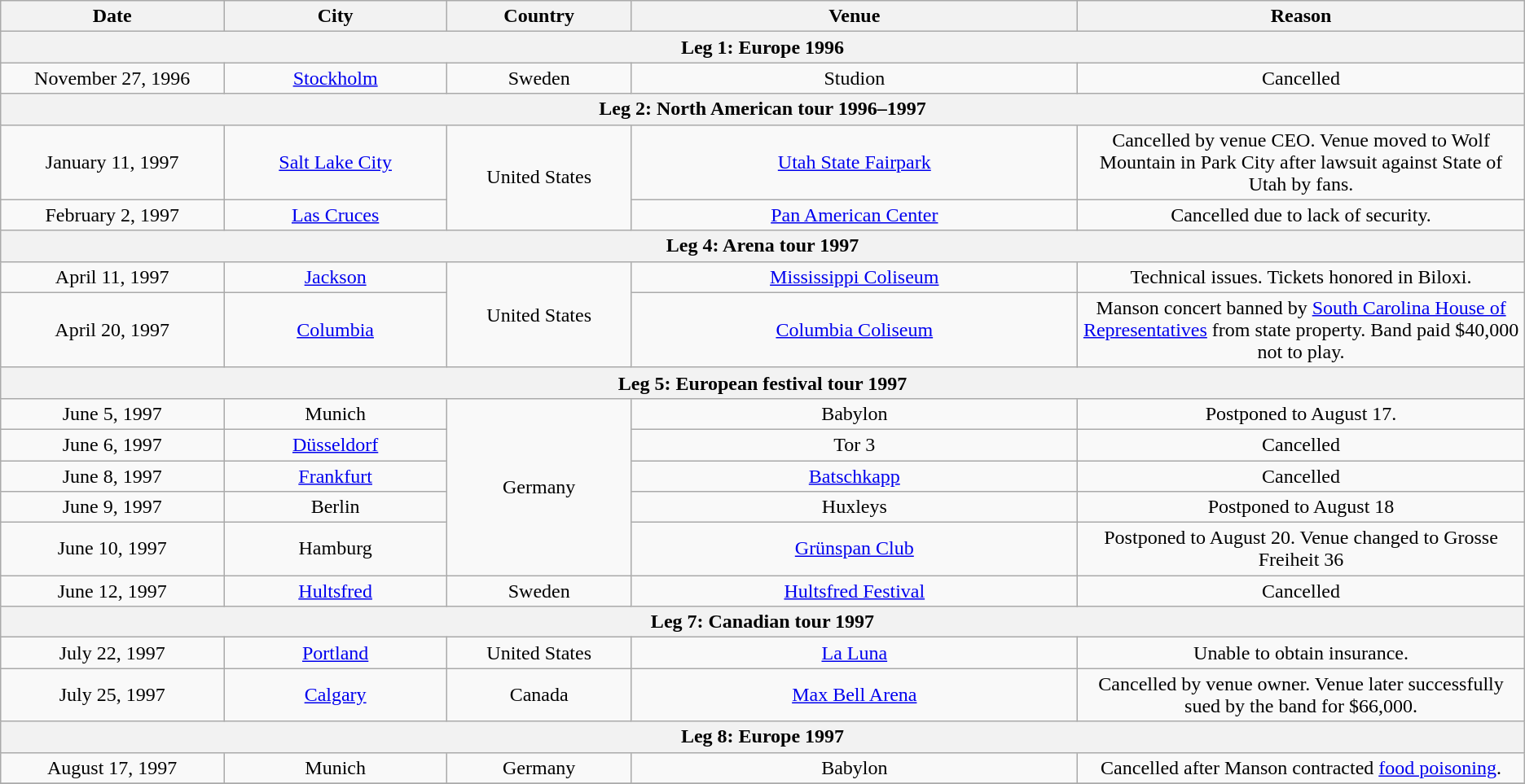<table class="wikitable" style="text-align:center;">
<tr>
<th scope="col" style="width:11em;">Date</th>
<th scope="col" style="width:11em;">City</th>
<th scope="col" style="width:9em;">Country</th>
<th scope="col" style="width:22.5em;">Venue</th>
<th scope="col" style="width:22.5em;">Reason</th>
</tr>
<tr>
<th colspan="5">Leg 1: Europe 1996</th>
</tr>
<tr>
<td>November 27, 1996</td>
<td><a href='#'>Stockholm</a></td>
<td rowspan="1">Sweden</td>
<td>Studion</td>
<td>Cancelled</td>
</tr>
<tr>
<th colspan="5">Leg 2: North American tour 1996–1997</th>
</tr>
<tr>
<td>January 11, 1997</td>
<td><a href='#'>Salt Lake City</a></td>
<td rowspan="2">United States</td>
<td><a href='#'>Utah State Fairpark</a></td>
<td>Cancelled by venue CEO. Venue moved to Wolf Mountain in Park City after lawsuit against State of Utah by fans.</td>
</tr>
<tr>
<td>February 2, 1997</td>
<td><a href='#'>Las Cruces</a></td>
<td><a href='#'>Pan American Center</a></td>
<td>Cancelled due to lack of security.</td>
</tr>
<tr>
<th colspan="5">Leg 4: Arena tour 1997</th>
</tr>
<tr>
<td>April 11, 1997</td>
<td><a href='#'>Jackson</a></td>
<td rowspan="2">United States</td>
<td><a href='#'>Mississippi Coliseum</a></td>
<td>Technical issues. Tickets honored in Biloxi.</td>
</tr>
<tr>
<td>April 20, 1997</td>
<td><a href='#'>Columbia</a></td>
<td><a href='#'>Columbia Coliseum</a></td>
<td>Manson concert banned by <a href='#'>South Carolina House of Representatives</a> from state property. Band paid $40,000 not to play.</td>
</tr>
<tr>
<th colspan="5">Leg 5: European festival tour 1997</th>
</tr>
<tr>
<td>June 5, 1997</td>
<td>Munich</td>
<td rowspan="5">Germany</td>
<td>Babylon</td>
<td>Postponed to August 17.</td>
</tr>
<tr>
<td>June 6, 1997</td>
<td><a href='#'>Düsseldorf</a></td>
<td>Tor 3</td>
<td>Cancelled</td>
</tr>
<tr>
<td>June 8, 1997</td>
<td><a href='#'>Frankfurt</a></td>
<td><a href='#'>Batschkapp</a></td>
<td>Cancelled</td>
</tr>
<tr>
<td>June 9, 1997</td>
<td>Berlin</td>
<td>Huxleys</td>
<td>Postponed to August 18</td>
</tr>
<tr>
<td>June 10, 1997</td>
<td>Hamburg</td>
<td><a href='#'>Grünspan Club</a></td>
<td>Postponed to August 20. Venue changed to Grosse Freiheit 36</td>
</tr>
<tr>
<td>June 12, 1997</td>
<td><a href='#'>Hultsfred</a></td>
<td rowspan="1">Sweden</td>
<td><a href='#'>Hultsfred Festival</a></td>
<td>Cancelled</td>
</tr>
<tr>
<th colspan="5">Leg 7: Canadian tour 1997</th>
</tr>
<tr>
<td>July 22, 1997</td>
<td><a href='#'>Portland</a></td>
<td rowspan="1">United States</td>
<td><a href='#'>La Luna</a></td>
<td>Unable to obtain insurance.</td>
</tr>
<tr>
<td>July 25, 1997</td>
<td><a href='#'>Calgary</a></td>
<td rowspan="1">Canada</td>
<td><a href='#'>Max Bell Arena</a></td>
<td>Cancelled by venue owner. Venue later successfully sued by the band for $66,000.</td>
</tr>
<tr>
<th colspan="5">Leg 8: Europe 1997</th>
</tr>
<tr>
<td>August 17, 1997</td>
<td>Munich</td>
<td rowspan="1">Germany</td>
<td>Babylon</td>
<td>Cancelled after Manson contracted <a href='#'>food poisoning</a>.</td>
</tr>
<tr>
</tr>
</table>
